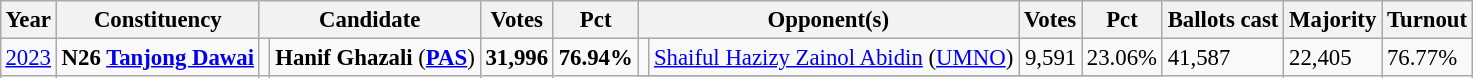<table class="wikitable" style="margin:0.5em ; font-size:95%">
<tr>
<th>Year</th>
<th>Constituency</th>
<th colspan=2>Candidate</th>
<th>Votes</th>
<th>Pct</th>
<th colspan=2>Opponent(s)</th>
<th>Votes</th>
<th>Pct</th>
<th>Ballots cast</th>
<th>Majority</th>
<th>Turnout</th>
</tr>
<tr>
<td rowspan="3"><a href='#'>2023</a></td>
<td rowspan="3"><strong>N26 <a href='#'>Tanjong Dawai</a></strong></td>
<td rowspan="3" bgcolor=></td>
<td rowspan="3"><strong>Hanif Ghazali</strong> (<a href='#'><strong>PAS</strong></a>)</td>
<td rowspan=3 align=right><strong>31,996</strong></td>
<td rowspan=3><strong>76.94%</strong></td>
<td></td>
<td><a href='#'>Shaiful Hazizy Zainol Abidin</a> (<a href='#'>UMNO</a>)</td>
<td align=right>9,591</td>
<td>23.06%</td>
<td rowspan=3>41,587</td>
<td rowspan=3>22,405</td>
<td rowspan=3>76.77%</td>
</tr>
<tr>
</tr>
</table>
